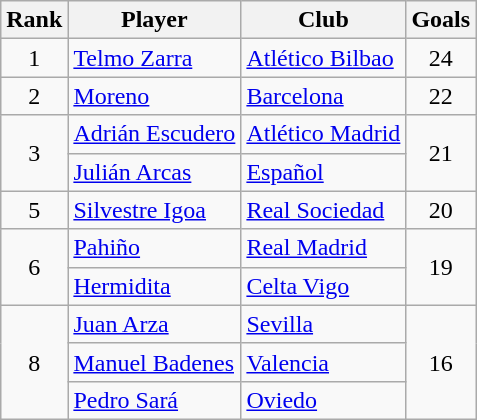<table class="wikitable">
<tr>
<th>Rank</th>
<th>Player</th>
<th>Club</th>
<th>Goals</th>
</tr>
<tr>
<td align=center>1</td>
<td> <a href='#'>Telmo Zarra</a></td>
<td><a href='#'>Atlético Bilbao</a></td>
<td align=center>24</td>
</tr>
<tr>
<td align=center>2</td>
<td> <a href='#'>Moreno</a></td>
<td><a href='#'>Barcelona</a></td>
<td align=center>22</td>
</tr>
<tr>
<td rowspan=2 align=center>3</td>
<td> <a href='#'>Adrián Escudero</a></td>
<td><a href='#'>Atlético Madrid</a></td>
<td rowspan=2 align=center>21</td>
</tr>
<tr>
<td> <a href='#'>Julián Arcas</a></td>
<td><a href='#'>Español</a></td>
</tr>
<tr>
<td align=center>5</td>
<td> <a href='#'>Silvestre Igoa</a></td>
<td><a href='#'>Real Sociedad</a></td>
<td align=center>20</td>
</tr>
<tr>
<td rowspan=2 align=center>6</td>
<td> <a href='#'>Pahiño</a></td>
<td><a href='#'>Real Madrid</a></td>
<td rowspan=2 align=center>19</td>
</tr>
<tr>
<td> <a href='#'>Hermidita</a></td>
<td><a href='#'>Celta Vigo</a></td>
</tr>
<tr>
<td rowspan=3 align=center>8</td>
<td> <a href='#'>Juan Arza</a></td>
<td><a href='#'>Sevilla</a></td>
<td rowspan=3 align=center>16</td>
</tr>
<tr>
<td> <a href='#'>Manuel Badenes</a></td>
<td><a href='#'>Valencia</a></td>
</tr>
<tr>
<td> <a href='#'>Pedro Sará</a></td>
<td><a href='#'>Oviedo</a></td>
</tr>
</table>
